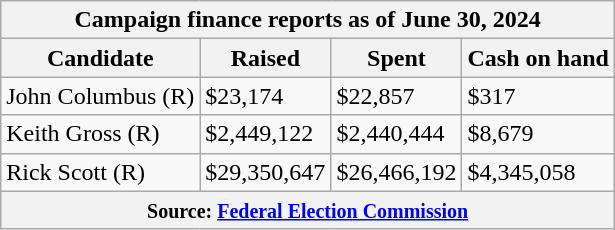<table class="wikitable sortable">
<tr>
<th colspan=4>Campaign finance reports as of June 30, 2024</th>
</tr>
<tr style="text-align:center;">
<th>Candidate</th>
<th>Raised</th>
<th>Spent</th>
<th>Cash on hand</th>
</tr>
<tr>
<td>John Columbus (R)</td>
<td>$23,174</td>
<td>$22,857</td>
<td>$317</td>
</tr>
<tr>
<td>Keith Gross (R)</td>
<td>$2,449,122</td>
<td>$2,440,444</td>
<td>$8,679</td>
</tr>
<tr>
<td>Rick Scott (R)</td>
<td>$29,350,647</td>
<td>$26,466,192</td>
<td>$4,345,058</td>
</tr>
<tr>
<th colspan="4"><small>Source: <a href='#'>Federal Election Commission</a></small></th>
</tr>
</table>
